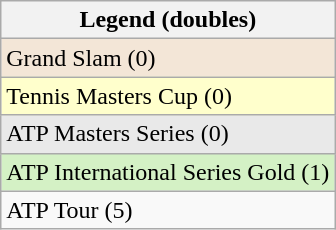<table class="wikitable sortable mw-collapsible mw-collapsed">
<tr>
<th>Legend (doubles)</th>
</tr>
<tr style="background:#f3e6d7;">
<td>Grand Slam (0)</td>
</tr>
<tr style="background:#ffffcc;">
<td>Tennis Masters Cup (0)</td>
</tr>
<tr style="background:#e9e9e9;">
<td>ATP Masters Series (0)</td>
</tr>
<tr style="background:#d4f1c5;">
<td>ATP International Series Gold (1)</td>
</tr>
<tr>
<td>ATP Tour (5)</td>
</tr>
</table>
